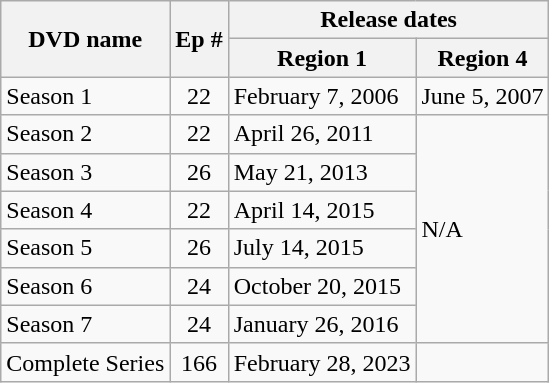<table class="wikitable">
<tr>
<th rowspan="2">DVD name</th>
<th rowspan="2">Ep #</th>
<th colspan="3">Release dates</th>
</tr>
<tr>
<th>Region 1</th>
<th>Region 4</th>
</tr>
<tr>
<td>Season 1</td>
<td style="text-align:center;">22</td>
<td>February 7, 2006</td>
<td>June 5, 2007</td>
</tr>
<tr>
<td>Season 2</td>
<td style="text-align:center;">22</td>
<td>April 26, 2011</td>
<td rowspan="6">N/A</td>
</tr>
<tr>
<td>Season 3</td>
<td style="text-align:center;">26</td>
<td>May 21, 2013</td>
</tr>
<tr>
<td>Season 4</td>
<td style="text-align:center;">22</td>
<td>April 14, 2015</td>
</tr>
<tr>
<td>Season 5</td>
<td style="text-align:center;">26</td>
<td>July 14, 2015</td>
</tr>
<tr>
<td>Season 6</td>
<td style="text-align:center;">24</td>
<td>October 20, 2015</td>
</tr>
<tr>
<td>Season 7</td>
<td style="text-align:center;">24</td>
<td>January 26, 2016</td>
</tr>
<tr>
<td>Complete Series</td>
<td style="text-align:center;">166</td>
<td>February 28, 2023</td>
</tr>
</table>
